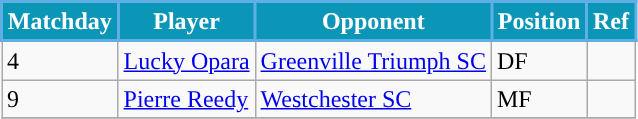<table class=wikitable>
<tr>
<th style="background:#0B96B7; color:#FFFFFF; border:2px solid #5FAFE4;">Matchday</th>
<th style="background:#0B96B7; color:#FFFFFF; border:2px solid #5FAFE4;">Player</th>
<th style="background:#0B96B7; color:#FFFFFF; border:2px solid #5FAFE4;">Opponent</th>
<th style="background:#0B96B7; color:#FFFFFF; border:2px solid #5FAFE4;">Position</th>
<th style="background:#0B96B7; color:#FFFFFF; border:2px solid #5FAFE4;">Ref</th>
</tr>
<tr>
<td>4</td>
<td> <a href='#'>Lucky Opara</a></td>
<td><a href='#'>Greenville Triumph SC</a></td>
<td>DF</td>
<td></td>
</tr>
<tr>
<td>9</td>
<td> <a href='#'>Pierre Reedy</a></td>
<td><a href='#'>Westchester SC</a></td>
<td>MF</td>
<td></td>
</tr>
<tr>
</tr>
</table>
